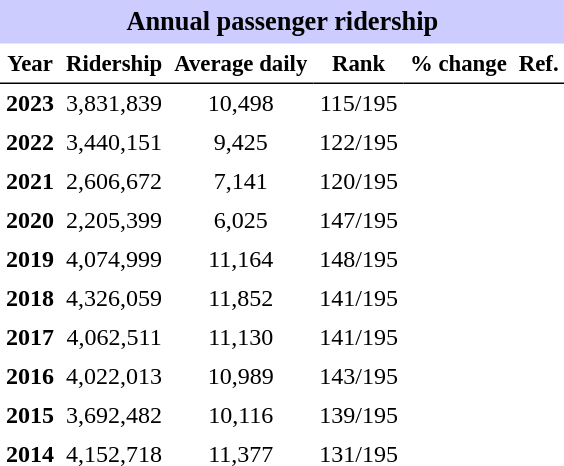<table class="toccolours" cellpadding="4" cellspacing="0" style="text-align:right;">
<tr>
<th colspan="6"  style="background-color:#ccf; background-color:#ccf; font-size:110%; text-align:center;">Annual passenger ridership</th>
</tr>
<tr style="font-size:95%; text-align:center">
<th style="border-bottom:1px solid black">Year</th>
<th style="border-bottom:1px solid black">Ridership</th>
<th style="border-bottom:1px solid black">Average daily</th>
<th style="border-bottom:1px solid black">Rank</th>
<th style="border-bottom:1px solid black">% change</th>
<th style="border-bottom:1px solid black">Ref.</th>
</tr>
<tr style="text-align:center;">
<td><strong>2023</strong></td>
<td>3,831,839</td>
<td>10,498</td>
<td>115/195</td>
<td></td>
<td></td>
</tr>
<tr style="text-align:center;">
<td><strong>2022</strong></td>
<td>3,440,151</td>
<td>9,425</td>
<td>122/195</td>
<td></td>
<td></td>
</tr>
<tr style="text-align:center;">
<td><strong>2021</strong></td>
<td>2,606,672</td>
<td>7,141</td>
<td>120/195</td>
<td></td>
<td></td>
</tr>
<tr style="text-align:center;">
<td><strong>2020</strong></td>
<td>2,205,399</td>
<td>6,025</td>
<td>147/195</td>
<td></td>
<td></td>
</tr>
<tr style="text-align:center;">
<td><strong>2019</strong></td>
<td>4,074,999</td>
<td>11,164</td>
<td>148/195</td>
<td></td>
<td></td>
</tr>
<tr style="text-align:center;">
<td><strong>2018</strong></td>
<td>4,326,059</td>
<td>11,852</td>
<td>141/195</td>
<td></td>
<td></td>
</tr>
<tr style="text-align:center;">
<td><strong>2017</strong></td>
<td>4,062,511</td>
<td>11,130</td>
<td>141/195</td>
<td></td>
<td></td>
</tr>
<tr style="text-align:center;">
<td><strong>2016</strong></td>
<td>4,022,013</td>
<td>10,989</td>
<td>143/195</td>
<td></td>
<td></td>
</tr>
<tr style="text-align:center;">
<td><strong>2015</strong></td>
<td>3,692,482</td>
<td>10,116</td>
<td>139/195</td>
<td></td>
<td></td>
</tr>
<tr style="text-align:center;">
<td><strong>2014</strong></td>
<td>4,152,718</td>
<td>11,377</td>
<td>131/195</td>
<td></td>
<td></td>
</tr>
</table>
